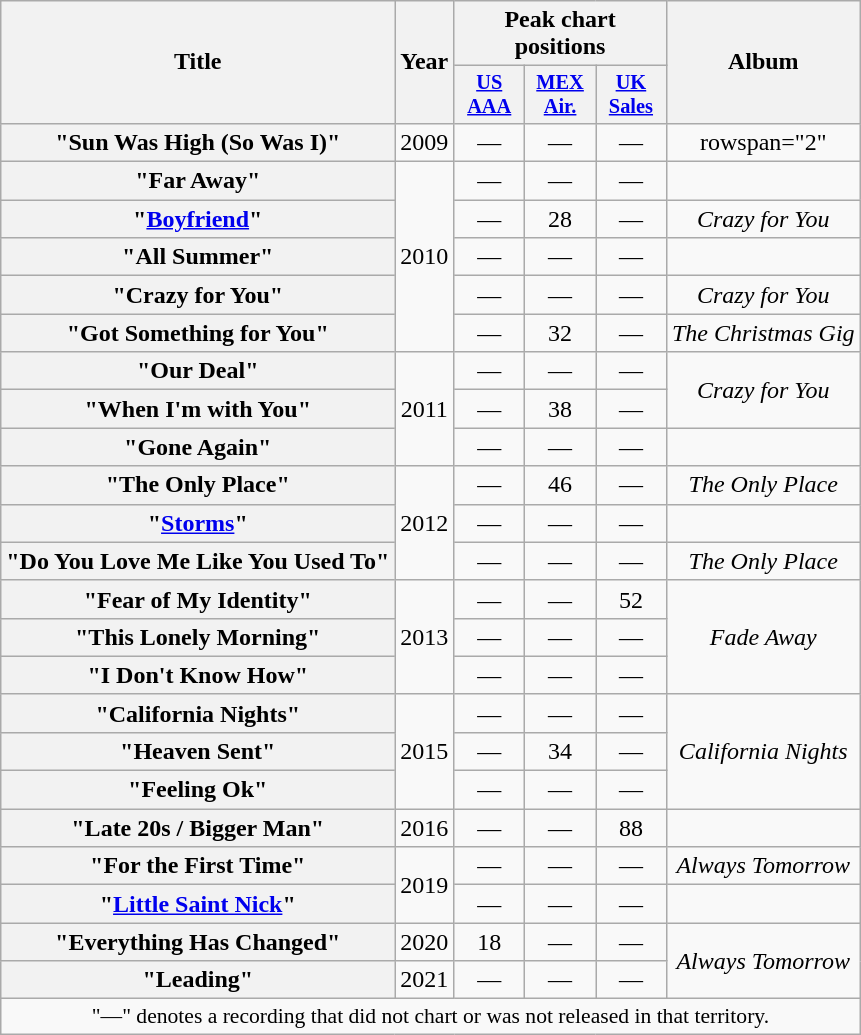<table class="wikitable plainrowheaders" style="text-align:center;">
<tr>
<th scope="col" rowspan="2">Title</th>
<th scope="col" rowspan="2">Year</th>
<th scope="col" colspan="3">Peak chart positions</th>
<th scope="col" rowspan="2">Album</th>
</tr>
<tr>
<th scope="col" style="width:3em;font-size:85%;"><a href='#'>US<br>AAA</a><br></th>
<th scope="col" style="width:3em;font-size:85%;"><a href='#'>MEX<br> Air.</a><br></th>
<th scope="col" style="width:3em;font-size:85%;"><a href='#'>UK<br>Sales</a><br></th>
</tr>
<tr>
<th scope="row">"Sun Was High (So Was I)"</th>
<td>2009</td>
<td>—</td>
<td>—</td>
<td>—</td>
<td>rowspan="2" </td>
</tr>
<tr>
<th scope="row">"Far Away"</th>
<td rowspan="5">2010</td>
<td>—</td>
<td>—</td>
<td>—</td>
</tr>
<tr>
<th scope="row">"<a href='#'>Boyfriend</a>"</th>
<td>—</td>
<td>28</td>
<td>—</td>
<td><em>Crazy for You</em></td>
</tr>
<tr>
<th scope="row">"All Summer"<br></th>
<td>—</td>
<td>—</td>
<td>—</td>
<td></td>
</tr>
<tr>
<th scope="row">"Crazy for You"</th>
<td>—</td>
<td>—</td>
<td>—</td>
<td><em>Crazy for You</em></td>
</tr>
<tr>
<th scope="row">"Got Something for You"<br></th>
<td>—</td>
<td>32</td>
<td>—</td>
<td><em>The Christmas Gig</em></td>
</tr>
<tr>
<th scope="row">"Our Deal"</th>
<td rowspan="3">2011</td>
<td>—</td>
<td>—</td>
<td>—</td>
<td rowspan="2"><em>Crazy for You</em></td>
</tr>
<tr>
<th scope="row">"When I'm with You"</th>
<td>—</td>
<td>38</td>
<td>—</td>
</tr>
<tr>
<th scope="row">"Gone Again"</th>
<td>—</td>
<td>—</td>
<td>—</td>
<td></td>
</tr>
<tr>
<th scope="row">"The Only Place"</th>
<td rowspan="3">2012</td>
<td>—</td>
<td>46</td>
<td>—</td>
<td><em>The Only Place</em></td>
</tr>
<tr>
<th scope="row">"<a href='#'>Storms</a>"</th>
<td>—</td>
<td>—</td>
<td>—</td>
<td></td>
</tr>
<tr>
<th scope="row">"Do You Love Me Like You Used To"</th>
<td>—</td>
<td>—</td>
<td>—</td>
<td><em>The Only Place</em></td>
</tr>
<tr>
<th scope="row">"Fear of My Identity"</th>
<td rowspan="3">2013</td>
<td>—</td>
<td>—</td>
<td>52</td>
<td rowspan="3"><em>Fade Away</em></td>
</tr>
<tr>
<th scope="row">"This Lonely Morning"</th>
<td>—</td>
<td>—</td>
<td>—</td>
</tr>
<tr>
<th scope="row">"I Don't Know How"</th>
<td>—</td>
<td>—</td>
<td>—</td>
</tr>
<tr>
<th scope="row">"California Nights"</th>
<td rowspan="3">2015</td>
<td>—</td>
<td>—</td>
<td>—</td>
<td rowspan="3"><em>California Nights</em></td>
</tr>
<tr>
<th scope="row">"Heaven Sent"</th>
<td>—</td>
<td>34</td>
<td>—</td>
</tr>
<tr>
<th scope="row">"Feeling Ok"</th>
<td>—</td>
<td>—</td>
<td>—</td>
</tr>
<tr>
<th scope="row">"Late 20s / Bigger Man"</th>
<td>2016</td>
<td>—</td>
<td>—</td>
<td>88</td>
<td></td>
</tr>
<tr>
<th scope="row">"For the First Time"</th>
<td rowspan="2">2019</td>
<td>—</td>
<td>—</td>
<td>—</td>
<td><em>Always Tomorrow</em></td>
</tr>
<tr>
<th scope="row">"<a href='#'>Little Saint Nick</a>"</th>
<td>—</td>
<td>—</td>
<td>—</td>
<td></td>
</tr>
<tr>
<th scope="row">"Everything Has Changed"</th>
<td>2020</td>
<td>18</td>
<td>—</td>
<td>—</td>
<td rowspan="2"><em>Always Tomorrow</em></td>
</tr>
<tr>
<th scope="row">"Leading"</th>
<td>2021</td>
<td>—</td>
<td>—</td>
<td>—</td>
</tr>
<tr>
<td colspan="10" style="font-size:90%">"—" denotes a recording that did not chart or was not released in that territory.</td>
</tr>
</table>
